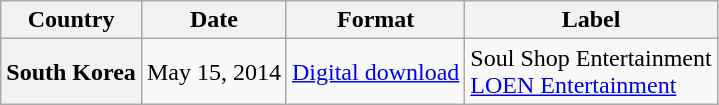<table class="wikitable plainrowheaders">
<tr>
<th scope="col">Country</th>
<th scope="col">Date</th>
<th scope="col">Format</th>
<th scope="col">Label</th>
</tr>
<tr>
<th scope="row">South Korea</th>
<td>May 15, 2014</td>
<td><a href='#'>Digital download</a></td>
<td>Soul Shop Entertainment<br><a href='#'>LOEN Entertainment</a></td>
</tr>
</table>
